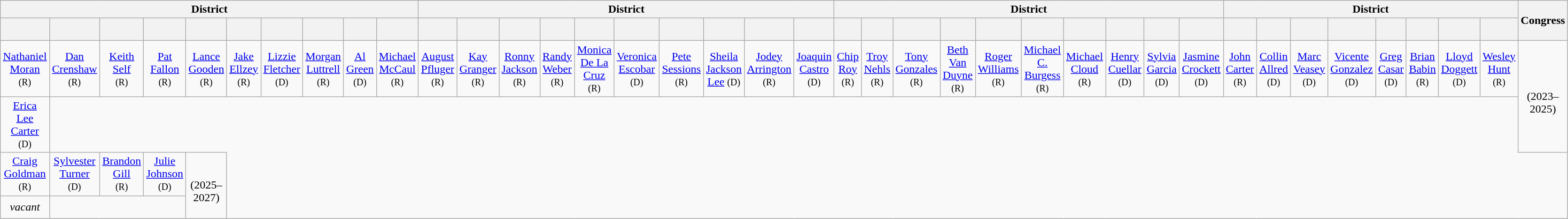<table class=wikitable style="text-align:center">
<tr>
<th colspan=10>District</th>
<th colspan=10>District</th>
<th colspan=10>District</th>
<th colspan=8>District</th>
<th rowspan=2>Congress</th>
</tr>
<tr style="height:2em">
<th></th>
<th></th>
<th></th>
<th></th>
<th></th>
<th></th>
<th></th>
<th></th>
<th></th>
<th></th>
<th></th>
<th></th>
<th></th>
<th></th>
<th></th>
<th></th>
<th></th>
<th></th>
<th></th>
<th></th>
<th></th>
<th></th>
<th></th>
<th></th>
<th></th>
<th></th>
<th></th>
<th></th>
<th></th>
<th></th>
<th></th>
<th></th>
<th></th>
<th></th>
<th></th>
<th></th>
<th></th>
<th></th>
</tr>
<tr style="height:2em">
<td><a href='#'>Nathaniel<br>Moran</a><br><small>(R)</small></td>
<td><a href='#'>Dan<br>Crenshaw</a><br><small>(R)</small></td>
<td><a href='#'>Keith<br>Self</a><br><small>(R)</small></td>
<td><a href='#'>Pat<br>Fallon</a><br><small>(R)</small></td>
<td><a href='#'>Lance<br>Gooden</a><br><small>(R)</small></td>
<td><a href='#'>Jake<br>Ellzey</a><br><small>(R)</small></td>
<td><a href='#'>Lizzie<br>Fletcher</a><br><small>(D)</small></td>
<td><a href='#'>Morgan<br>Luttrell</a><br><small>(R)</small></td>
<td><a href='#'>Al<br>Green</a><br><small>(D)</small></td>
<td><a href='#'>Michael<br>McCaul</a><br><small>(R)</small></td>
<td><a href='#'>August<br>Pfluger</a><br><small>(R)</small></td>
<td><a href='#'>Kay<br>Granger</a><br><small>(R)</small></td>
<td><a href='#'>Ronny<br>Jackson</a><br><small>(R)</small></td>
<td><a href='#'>Randy<br>Weber</a><br><small>(R)</small></td>
<td><a href='#'>Monica<br>De La Cruz</a><br><small>(R)</small></td>
<td><a href='#'>Veronica<br>Escobar</a><br><small>(D)</small></td>
<td><a href='#'>Pete<br>Sessions</a><br><small>(R)</small></td>
<td><a href='#'>Sheila<br>Jackson<br>Lee</a> <small>(D)</small></td>
<td><a href='#'>Jodey<br>Arrington</a><br><small>(R)</small></td>
<td><a href='#'>Joaquin<br>Castro</a><br><small>(D)</small></td>
<td><a href='#'>Chip<br>Roy</a><br><small>(R)</small></td>
<td><a href='#'>Troy<br>Nehls</a><br><small>(R)</small></td>
<td><a href='#'>Tony<br>Gonzales</a><br><small>(R)</small></td>
<td><a href='#'>Beth<br>Van Duyne</a><br><small>(R)</small></td>
<td><a href='#'>Roger<br>Williams</a><br><small>(R)</small></td>
<td><a href='#'>Michael C.<br>Burgess</a><br><small>(R)</small></td>
<td><a href='#'>Michael<br>Cloud</a><br><small>(R)</small></td>
<td><a href='#'>Henry<br>Cuellar</a><br><small>(D)</small></td>
<td><a href='#'>Sylvia<br>Garcia</a><br><small>(D)</small></td>
<td><a href='#'>Jasmine<br>Crockett</a><br><small>(D)</small></td>
<td><a href='#'>John<br>Carter</a><br><small>(R)</small></td>
<td><a href='#'>Collin<br>Allred</a><br><small>(D)</small></td>
<td><a href='#'>Marc<br>Veasey</a><br><small>(D)</small></td>
<td><a href='#'>Vicente<br>Gonzalez</a><br><small>(D)</small></td>
<td><a href='#'>Greg<br>Casar</a><br><small>(D)</small></td>
<td><a href='#'>Brian<br>Babin</a><br><small>(R)</small></td>
<td><a href='#'>Lloyd<br>Doggett</a><br><small>(D)</small></td>
<td><a href='#'>Wesley<br>Hunt</a><br><small>(R)</small></td>
<td rowspan=2><strong></strong><br>(2023–2025)</td>
</tr>
<tr style="height:2em">
<td><a href='#'>Erica<br>Lee<br>Carter</a><br><small>(D)</small></td>
</tr>
<tr style="height:2em">
<td><a href='#'>Craig<br>Goldman</a><br><small>(R)</small></td>
<td><a href='#'>Sylvester<br>Turner</a><br><small>(D)</small></td>
<td><a href='#'>Brandon<br>Gill</a><br><small>(R)</small></td>
<td><a href='#'>Julie<br>Johnson</a><br><small>(D)</small></td>
<td rowspan=2><strong></strong><br>(2025–2027)</td>
</tr>
<tr style="height:2em">
<td><em>vacant</em></td>
</tr>
</table>
